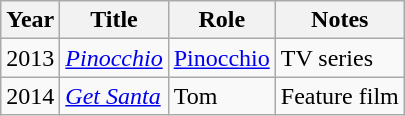<table class="wikitable plainrowheaders sortable">
<tr>
<th scope="col">Year</th>
<th scope="col">Title</th>
<th scope="col">Role</th>
<th scope="col" class="unsortable">Notes</th>
</tr>
<tr>
<td>2013</td>
<td><em><a href='#'>Pinocchio</a></em></td>
<td><a href='#'>Pinocchio</a></td>
<td>TV series</td>
</tr>
<tr>
<td>2014</td>
<td><em><a href='#'>Get Santa</a></em></td>
<td>Tom</td>
<td>Feature film</td>
</tr>
</table>
